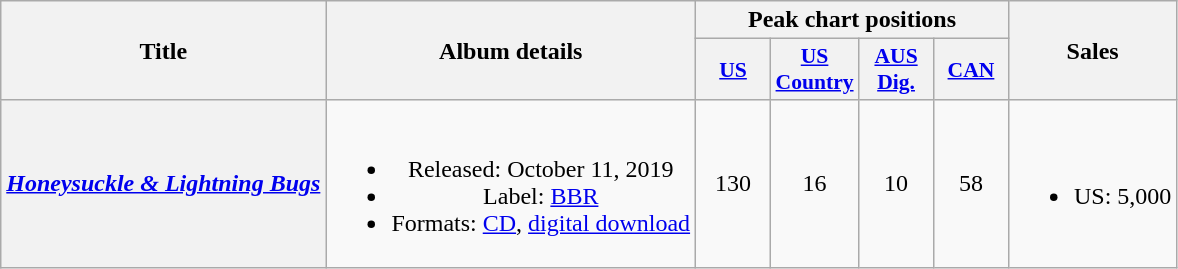<table class="wikitable plainrowheaders" style="text-align:center;">
<tr>
<th scope="col" rowspan="2">Title</th>
<th scope="col" rowspan="2">Album details</th>
<th scope="col" colspan="4">Peak chart positions</th>
<th scope="col" rowspan="2">Sales</th>
</tr>
<tr>
<th scope="col" style="width:3em;font-size:90%;"><a href='#'>US</a><br></th>
<th scope="col" style="width:3em;font-size:90%;"><a href='#'>US Country</a><br></th>
<th scope="col" style="width:3em;font-size:90%;"><a href='#'>AUS<br>Dig.</a><br></th>
<th scope="col" style="width:3em;font-size:90%;"><a href='#'>CAN</a><br></th>
</tr>
<tr>
<th scope="row"><em><a href='#'>Honeysuckle & Lightning Bugs</a></em></th>
<td><br><ul><li>Released: October 11, 2019</li><li>Label: <a href='#'>BBR</a></li><li>Formats: <a href='#'>CD</a>, <a href='#'>digital download</a></li></ul></td>
<td>130</td>
<td>16</td>
<td>10</td>
<td>58</td>
<td><br><ul><li>US: 5,000</li></ul></td>
</tr>
</table>
